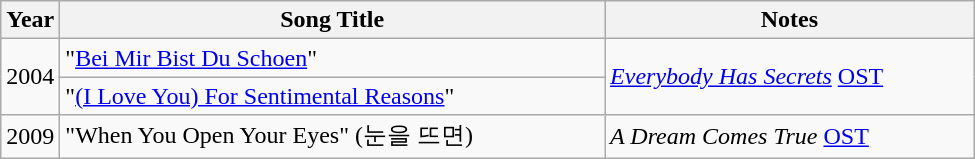<table class="wikitable" style="width:650px">
<tr>
<th width="10">Year</th>
<th>Song Title</th>
<th>Notes</th>
</tr>
<tr>
<td rowspan="2">2004</td>
<td>"<a href='#'>Bei Mir Bist Du Schoen</a>"</td>
<td rowspan="2"><em><a href='#'>Everybody Has Secrets</a></em> <a href='#'>OST</a></td>
</tr>
<tr>
<td>"<a href='#'>(I Love You) For Sentimental Reasons</a>"</td>
</tr>
<tr>
<td>2009</td>
<td>"When You Open Your Eyes" (눈을 뜨면)</td>
<td><em>A Dream Comes True</em> <a href='#'>OST</a></td>
</tr>
</table>
